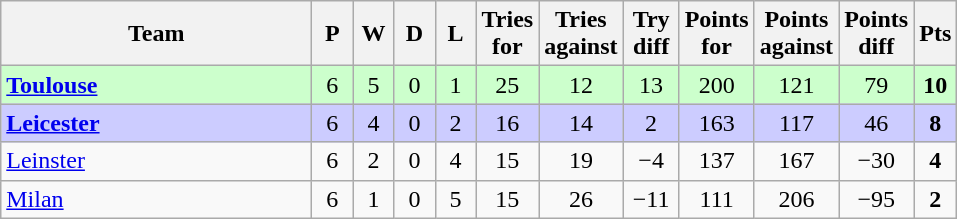<table class="wikitable" style="text-align: center;">
<tr>
<th width="200">Team</th>
<th width="20">P</th>
<th width="20">W</th>
<th width="20">D</th>
<th width="20">L</th>
<th width="20">Tries for</th>
<th width="20">Tries against</th>
<th width="30">Try diff</th>
<th width="20">Points for</th>
<th width="20">Points against</th>
<th width="25">Points diff</th>
<th width="20">Pts</th>
</tr>
<tr bgcolor="#ccffcc">
<td align="left">  <strong><a href='#'>Toulouse</a></strong></td>
<td>6</td>
<td>5</td>
<td>0</td>
<td>1</td>
<td>25</td>
<td>12</td>
<td>13</td>
<td>200</td>
<td>121</td>
<td>79</td>
<td><strong>10</strong></td>
</tr>
<tr bgcolor="#ccccff">
<td align="left"> <strong><a href='#'>Leicester</a></strong></td>
<td>6</td>
<td>4</td>
<td>0</td>
<td>2</td>
<td>16</td>
<td>14</td>
<td>2</td>
<td>163</td>
<td>117</td>
<td>46</td>
<td><strong>8</strong></td>
</tr>
<tr>
<td align="left"> <a href='#'>Leinster</a></td>
<td>6</td>
<td>2</td>
<td>0</td>
<td>4</td>
<td>15</td>
<td>19</td>
<td>−4</td>
<td>137</td>
<td>167</td>
<td>−30</td>
<td><strong>4</strong></td>
</tr>
<tr>
<td align="left"> <a href='#'>Milan</a></td>
<td>6</td>
<td>1</td>
<td>0</td>
<td>5</td>
<td>15</td>
<td>26</td>
<td>−11</td>
<td>111</td>
<td>206</td>
<td>−95</td>
<td><strong>2</strong></td>
</tr>
</table>
